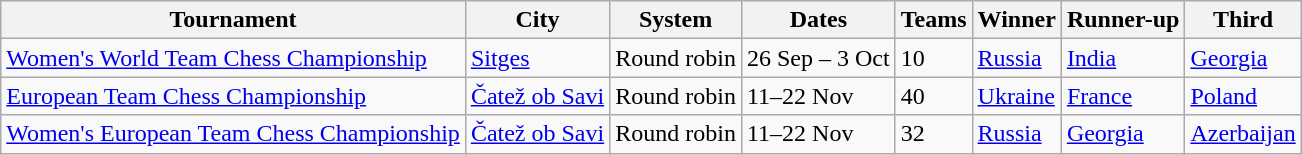<table class="wikitable">
<tr>
<th>Tournament</th>
<th>City</th>
<th>System</th>
<th>Dates</th>
<th>Teams</th>
<th>Winner</th>
<th>Runner-up</th>
<th>Third</th>
</tr>
<tr>
<td><a href='#'>Women's World Team Chess Championship</a></td>
<td> <a href='#'>Sitges</a></td>
<td>Round robin</td>
<td>26 Sep – 3 Oct</td>
<td>10</td>
<td> <a href='#'>Russia</a></td>
<td> <a href='#'>India</a></td>
<td> <a href='#'>Georgia</a></td>
</tr>
<tr>
<td><a href='#'>European Team Chess Championship</a></td>
<td> <a href='#'>Čatež ob Savi</a></td>
<td>Round robin</td>
<td>11–22 Nov</td>
<td>40</td>
<td> <a href='#'>Ukraine</a></td>
<td> <a href='#'>France</a></td>
<td> <a href='#'>Poland</a></td>
</tr>
<tr>
<td><a href='#'>Women's European Team Chess Championship</a></td>
<td> <a href='#'>Čatež ob Savi</a></td>
<td>Round robin</td>
<td>11–22 Nov</td>
<td>32</td>
<td> <a href='#'>Russia</a></td>
<td> <a href='#'>Georgia</a></td>
<td> <a href='#'>Azerbaijan</a></td>
</tr>
</table>
